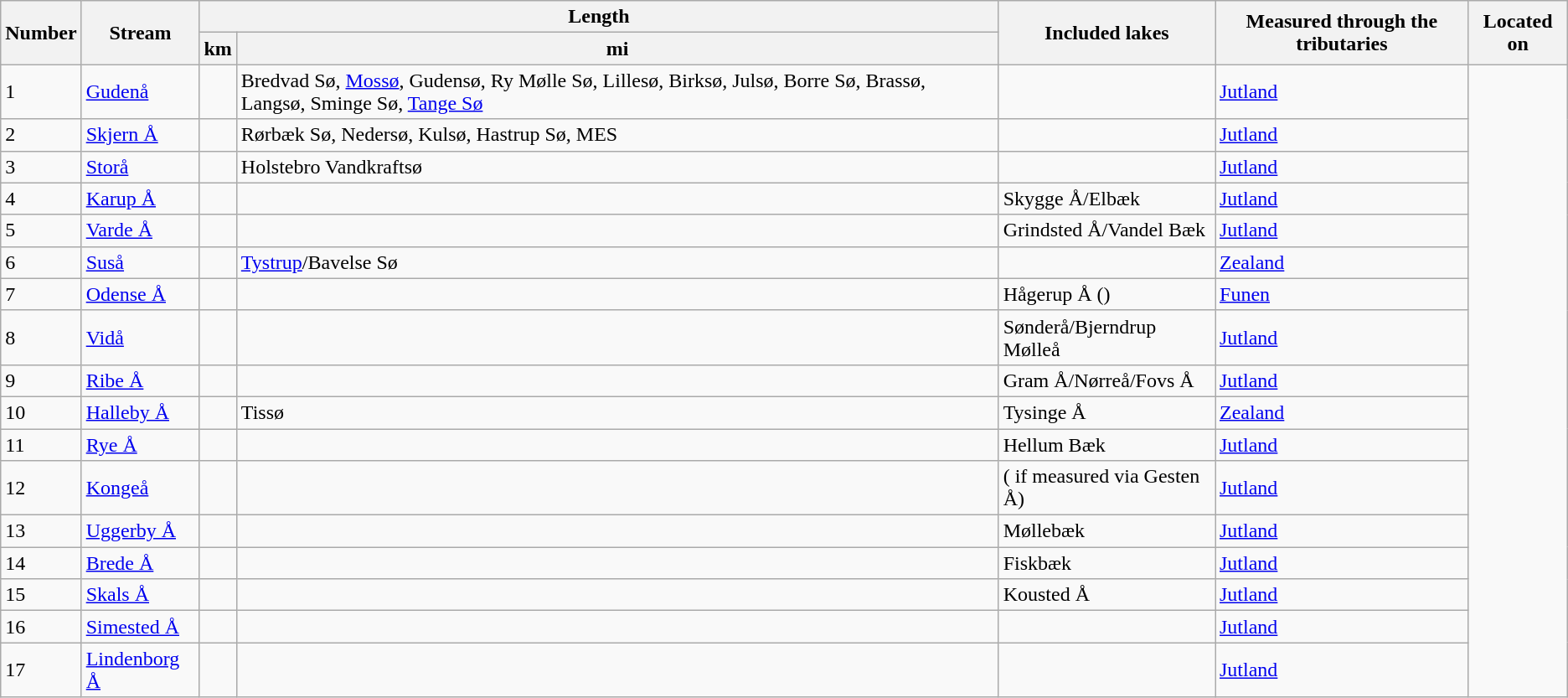<table class="wikitable sortable">
<tr>
<th rowspan=2>Number</th>
<th rowspan=2>Stream</th>
<th colspan=2>Length</th>
<th rowspan=2>Included lakes</th>
<th rowspan=2>Measured through the tributaries</th>
<th rowspan=2>Located on</th>
</tr>
<tr>
<th>km</th>
<th>mi</th>
</tr>
<tr>
<td>1</td>
<td><a href='#'>Gudenå</a></td>
<td></td>
<td>Bredvad Sø, <a href='#'>Mossø</a>, Gudensø, Ry Mølle Sø, Lillesø, Birksø, Julsø, Borre Sø, Brassø, Langsø, Sminge Sø, <a href='#'>Tange Sø</a></td>
<td></td>
<td><a href='#'>Jutland</a></td>
</tr>
<tr>
<td>2</td>
<td><a href='#'>Skjern Å</a></td>
<td></td>
<td>Rørbæk Sø, Nedersø, Kulsø, Hastrup Sø, MES</td>
<td></td>
<td><a href='#'>Jutland</a></td>
</tr>
<tr>
<td>3</td>
<td><a href='#'>Storå</a></td>
<td></td>
<td>Holstebro Vandkraftsø</td>
<td></td>
<td><a href='#'>Jutland</a></td>
</tr>
<tr>
<td>4</td>
<td><a href='#'>Karup Å</a></td>
<td></td>
<td></td>
<td>Skygge Å/Elbæk</td>
<td><a href='#'>Jutland</a></td>
</tr>
<tr>
<td>5</td>
<td><a href='#'>Varde Å</a></td>
<td></td>
<td></td>
<td>Grindsted Å/Vandel Bæk</td>
<td><a href='#'>Jutland</a></td>
</tr>
<tr>
<td>6</td>
<td><a href='#'>Suså</a></td>
<td></td>
<td><a href='#'>Tystrup</a>/Bavelse Sø</td>
<td></td>
<td><a href='#'>Zealand</a></td>
</tr>
<tr>
<td>7</td>
<td><a href='#'>Odense Å</a></td>
<td></td>
<td></td>
<td>Hågerup Å ()</td>
<td><a href='#'>Funen</a></td>
</tr>
<tr>
<td>8</td>
<td><a href='#'>Vidå</a></td>
<td></td>
<td></td>
<td>Sønderå/Bjerndrup Mølleå</td>
<td><a href='#'>Jutland</a></td>
</tr>
<tr>
<td>9</td>
<td><a href='#'>Ribe Å</a></td>
<td></td>
<td></td>
<td>Gram Å/Nørreå/Fovs Å</td>
<td><a href='#'>Jutland</a></td>
</tr>
<tr>
<td>10</td>
<td><a href='#'>Halleby Å</a></td>
<td></td>
<td>Tissø</td>
<td>Tysinge Å</td>
<td><a href='#'>Zealand</a></td>
</tr>
<tr>
<td>11</td>
<td><a href='#'>Rye Å</a></td>
<td></td>
<td></td>
<td>Hellum Bæk</td>
<td><a href='#'>Jutland</a></td>
</tr>
<tr>
<td>12</td>
<td><a href='#'>Kongeå</a></td>
<td></td>
<td></td>
<td>( if measured via Gesten Å)</td>
<td><a href='#'>Jutland</a></td>
</tr>
<tr>
<td>13</td>
<td><a href='#'>Uggerby Å</a></td>
<td></td>
<td></td>
<td>Møllebæk</td>
<td><a href='#'>Jutland</a></td>
</tr>
<tr>
<td>14</td>
<td><a href='#'>Brede Å</a></td>
<td></td>
<td></td>
<td>Fiskbæk</td>
<td><a href='#'>Jutland</a></td>
</tr>
<tr>
<td>15</td>
<td><a href='#'>Skals Å</a></td>
<td></td>
<td></td>
<td>Kousted Å</td>
<td><a href='#'>Jutland</a></td>
</tr>
<tr>
<td>16</td>
<td><a href='#'>Simested Å</a></td>
<td></td>
<td></td>
<td></td>
<td><a href='#'>Jutland</a></td>
</tr>
<tr>
<td>17</td>
<td><a href='#'>Lindenborg Å</a></td>
<td></td>
<td></td>
<td></td>
<td><a href='#'>Jutland</a></td>
</tr>
</table>
